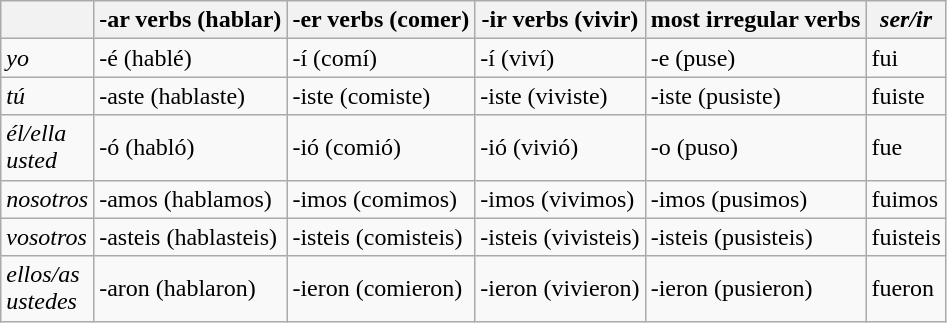<table class="wikitable">
<tr>
<th></th>
<th>-ar verbs (hablar)</th>
<th>-er verbs (comer)</th>
<th>-ir verbs (vivir)</th>
<th>most irregular verbs</th>
<th><em>ser/ir</em></th>
</tr>
<tr ->
<td><em>yo</em></td>
<td>-é (hablé)</td>
<td>-í (comí)</td>
<td>-í (viví)</td>
<td>-e (puse)</td>
<td>fui</td>
</tr>
<tr ->
<td><em>tú</em></td>
<td>-aste (hablaste)</td>
<td>-iste (comiste)</td>
<td>-iste (viviste)</td>
<td>-iste (pusiste)</td>
<td>fuiste</td>
</tr>
<tr ->
<td><em>él/ella</em> <br> <em>usted</em></td>
<td>-ó (habló)</td>
<td>-ió (comió)</td>
<td>-ió (vivió)</td>
<td>-o (puso)</td>
<td>fue</td>
</tr>
<tr ->
<td><em>nosotros</em></td>
<td>-amos (hablamos)</td>
<td>-imos (comimos)</td>
<td>-imos (vivimos)</td>
<td>-imos (pusimos)</td>
<td>fuimos</td>
</tr>
<tr ->
<td><em>vosotros</em></td>
<td>-asteis (hablasteis)</td>
<td>-isteis (comisteis)</td>
<td>-isteis (vivisteis)</td>
<td>-isteis (pusisteis)</td>
<td>fuisteis</td>
</tr>
<tr ->
<td><em>ellos/as</em> <br> <em>ustedes</em></td>
<td>-aron (hablaron)</td>
<td>-ieron (comieron)</td>
<td>-ieron (vivieron)</td>
<td>-ieron (pusieron)</td>
<td>fueron</td>
</tr>
</table>
